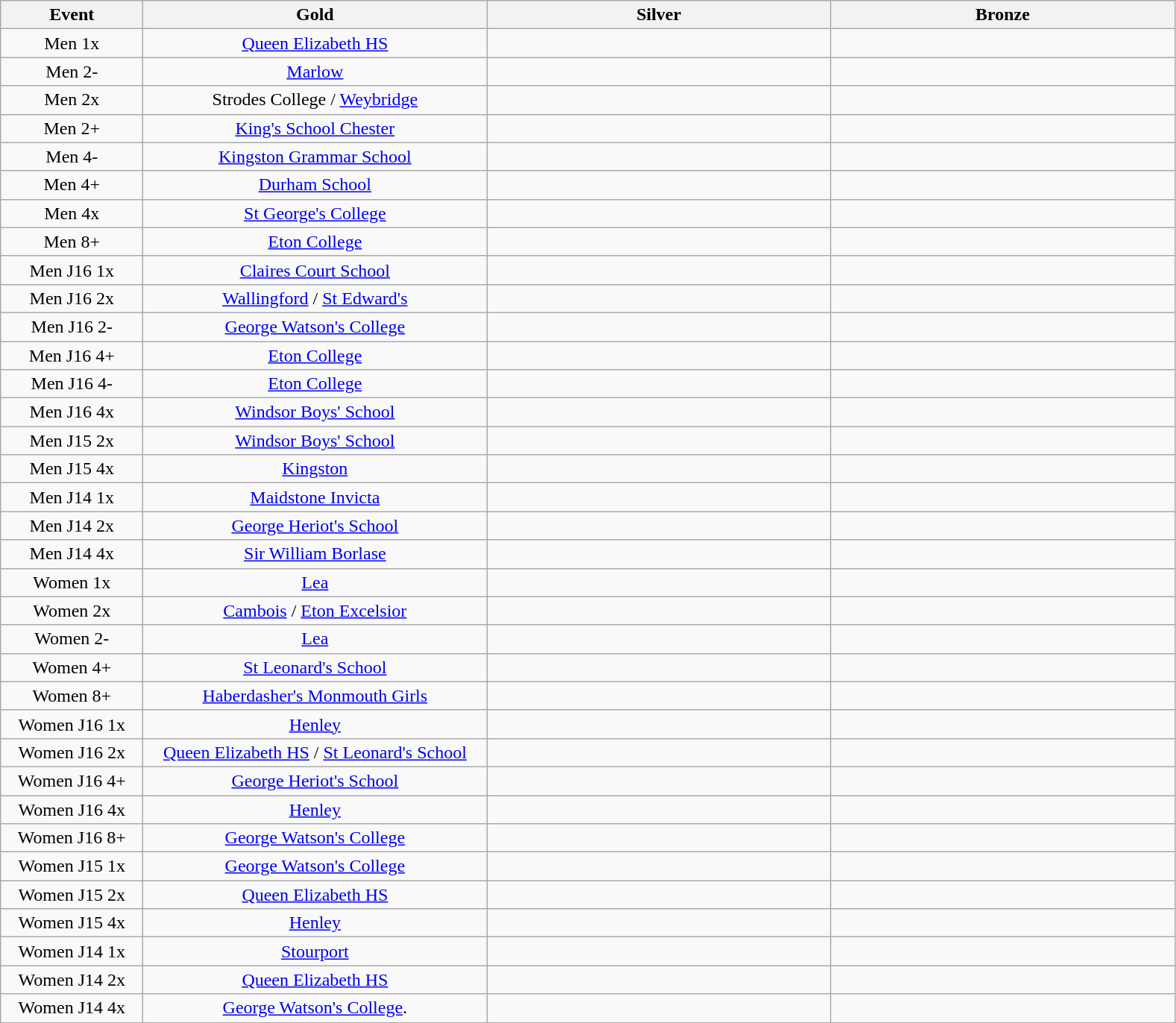<table class="wikitable" style="text-align:center">
<tr>
<th width=120>Event</th>
<th width=300>Gold</th>
<th width=300>Silver</th>
<th width=300>Bronze</th>
</tr>
<tr>
<td>Men 1x</td>
<td><a href='#'>Queen Elizabeth HS</a></td>
<td></td>
<td></td>
</tr>
<tr>
<td>Men 2-</td>
<td><a href='#'>Marlow</a></td>
<td></td>
<td></td>
</tr>
<tr>
<td>Men 2x</td>
<td>Strodes College / <a href='#'>Weybridge</a></td>
<td></td>
<td></td>
</tr>
<tr>
<td>Men 2+</td>
<td><a href='#'>King's School Chester</a></td>
<td></td>
<td></td>
</tr>
<tr>
<td>Men 4-</td>
<td><a href='#'>Kingston Grammar School</a></td>
<td></td>
<td></td>
</tr>
<tr>
<td>Men 4+</td>
<td><a href='#'>Durham School</a></td>
<td></td>
<td></td>
</tr>
<tr>
<td>Men 4x</td>
<td><a href='#'>St George's College</a></td>
<td></td>
<td></td>
</tr>
<tr>
<td>Men 8+</td>
<td><a href='#'>Eton College</a></td>
<td></td>
<td></td>
</tr>
<tr>
<td>Men J16 1x</td>
<td><a href='#'>Claires Court School</a></td>
<td></td>
<td></td>
</tr>
<tr>
<td>Men J16 2x</td>
<td><a href='#'>Wallingford</a> / <a href='#'>St Edward's</a></td>
<td></td>
<td></td>
</tr>
<tr>
<td>Men J16 2-</td>
<td><a href='#'>George Watson's College</a></td>
<td></td>
<td></td>
</tr>
<tr>
<td>Men J16 4+</td>
<td><a href='#'>Eton College</a></td>
<td></td>
<td></td>
</tr>
<tr>
<td>Men J16 4-</td>
<td><a href='#'>Eton College</a></td>
<td></td>
<td></td>
</tr>
<tr>
<td>Men J16 4x</td>
<td><a href='#'>Windsor Boys' School</a></td>
<td></td>
<td></td>
</tr>
<tr>
<td>Men J15 2x</td>
<td><a href='#'>Windsor Boys' School</a></td>
<td></td>
<td></td>
</tr>
<tr>
<td>Men J15 4x</td>
<td><a href='#'>Kingston</a></td>
<td></td>
<td></td>
</tr>
<tr>
<td>Men J14 1x</td>
<td><a href='#'>Maidstone Invicta</a></td>
<td></td>
<td></td>
</tr>
<tr>
<td>Men J14 2x</td>
<td><a href='#'>George Heriot's School</a></td>
<td></td>
<td></td>
</tr>
<tr>
<td>Men J14 4x</td>
<td><a href='#'>Sir William Borlase</a></td>
<td></td>
<td></td>
</tr>
<tr>
<td>Women 1x</td>
<td><a href='#'>Lea</a></td>
<td></td>
<td></td>
</tr>
<tr>
<td>Women 2x</td>
<td><a href='#'>Cambois</a> / <a href='#'>Eton Excelsior</a></td>
<td></td>
<td></td>
</tr>
<tr>
<td>Women 2-</td>
<td><a href='#'>Lea</a></td>
<td></td>
<td></td>
</tr>
<tr>
<td>Women 4+</td>
<td><a href='#'>St Leonard's School</a></td>
<td></td>
<td></td>
</tr>
<tr>
<td>Women 8+</td>
<td><a href='#'>Haberdasher's Monmouth Girls</a></td>
<td></td>
<td></td>
</tr>
<tr>
<td>Women J16 1x</td>
<td><a href='#'>Henley</a></td>
<td></td>
<td></td>
</tr>
<tr>
<td>Women J16 2x</td>
<td><a href='#'>Queen Elizabeth HS</a> / <a href='#'>St Leonard's School</a></td>
<td></td>
<td></td>
</tr>
<tr>
<td>Women J16 4+</td>
<td><a href='#'>George Heriot's School</a></td>
<td></td>
<td></td>
</tr>
<tr>
<td>Women J16 4x</td>
<td><a href='#'>Henley</a></td>
<td></td>
<td></td>
</tr>
<tr>
<td>Women J16 8+</td>
<td><a href='#'>George Watson's College</a></td>
<td></td>
<td></td>
</tr>
<tr>
<td>Women J15 1x</td>
<td><a href='#'>George Watson's College</a></td>
<td></td>
<td></td>
</tr>
<tr>
<td>Women J15 2x</td>
<td><a href='#'>Queen Elizabeth HS</a></td>
<td></td>
<td></td>
</tr>
<tr>
<td>Women J15 4x</td>
<td><a href='#'>Henley</a></td>
<td></td>
<td></td>
</tr>
<tr>
<td>Women J14 1x</td>
<td><a href='#'>Stourport</a></td>
<td></td>
<td></td>
</tr>
<tr>
<td>Women J14 2x</td>
<td><a href='#'>Queen Elizabeth HS</a></td>
<td></td>
<td></td>
</tr>
<tr>
<td>Women J14 4x</td>
<td><a href='#'>George Watson's College</a>.</td>
<td></td>
<td></td>
</tr>
</table>
